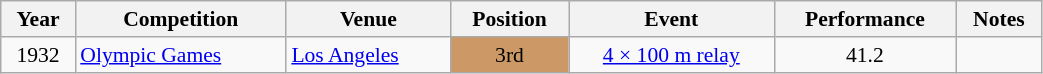<table class="wikitable" width=55% style="font-size:90%; text-align:center;">
<tr>
<th>Year</th>
<th>Competition</th>
<th>Venue</th>
<th>Position</th>
<th>Event</th>
<th>Performance</th>
<th>Notes</th>
</tr>
<tr>
<td rowspan=1>1932</td>
<td rowspan=1 align=left><a href='#'>Olympic Games</a></td>
<td rowspan=1 align=left> <a href='#'>Los Angeles</a></td>
<td bgcolor=cc9966>3rd</td>
<td><a href='#'>4 × 100 m relay</a></td>
<td>41.2</td>
<td></td>
</tr>
</table>
